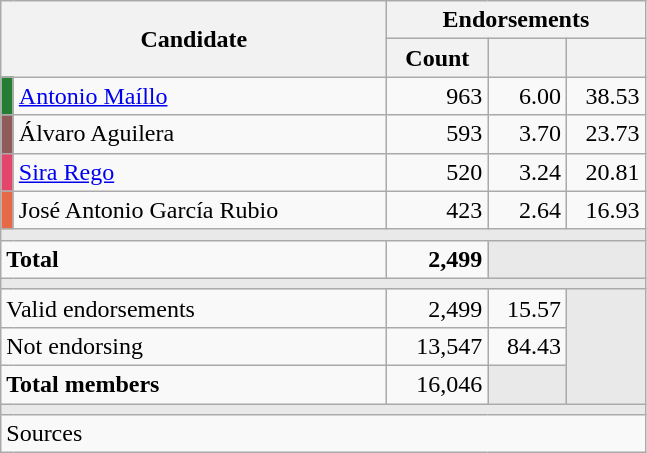<table class="wikitable" style="text-align:right;">
<tr>
<th colspan="2" rowspan="2" width="250">Candidate</th>
<th colspan="3">Endorsements</th>
</tr>
<tr>
<th width="60">Count</th>
<th width="45"></th>
<th width="45"></th>
</tr>
<tr>
<td width="1" style="color:inherit;background:#237D33"></td>
<td align="left"><a href='#'>Antonio Maíllo</a></td>
<td>963</td>
<td>6.00</td>
<td>38.53</td>
</tr>
<tr>
<td style="color:inherit;background:#8F5A5A"></td>
<td align="left">Álvaro Aguilera</td>
<td>593</td>
<td>3.70</td>
<td>23.73</td>
</tr>
<tr>
<td style="color:inherit;background:#E3466A"></td>
<td align="left"><a href='#'>Sira Rego</a></td>
<td>520</td>
<td>3.24</td>
<td>20.81</td>
</tr>
<tr>
<td style="color:inherit;background:#E66A45"></td>
<td align="left">José Antonio García Rubio</td>
<td>423</td>
<td>2.64</td>
<td>16.93</td>
</tr>
<tr>
<td colspan="7" bgcolor="#E9E9E9"></td>
</tr>
<tr style="font-weight:bold;">
<td colspan="2" align="left">Total</td>
<td>2,499</td>
<td colspan="2" bgcolor="#E9E9E9"></td>
</tr>
<tr>
<td colspan="5" bgcolor="#E9E9E9"></td>
</tr>
<tr>
<td colspan="2" align="left">Valid endorsements</td>
<td>2,499</td>
<td>15.57</td>
<td rowspan="3" bgcolor="#E9E9E9"></td>
</tr>
<tr>
<td colspan="2" align="left">Not endorsing</td>
<td>13,547</td>
<td>84.43</td>
</tr>
<tr>
<td colspan="2" align="left"><strong>Total members</strong></td>
<td>16,046</td>
<td bgcolor="#E9E9E9"></td>
</tr>
<tr>
<td colspan="5" bgcolor="#E9E9E9"></td>
</tr>
<tr>
<td colspan="5" align="left">Sources</td>
</tr>
</table>
